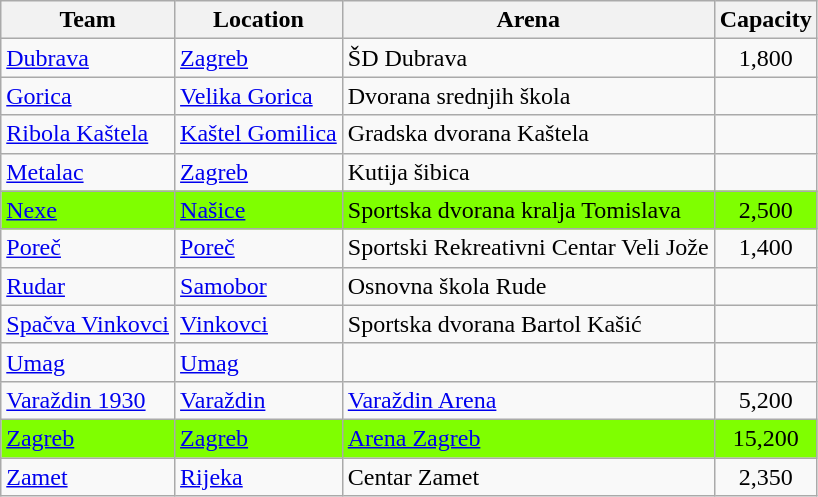<table class="wikitable sortable" style="text-align: left;">
<tr>
<th>Team</th>
<th>Location</th>
<th>Arena</th>
<th>Capacity</th>
</tr>
<tr>
<td><a href='#'>Dubrava</a></td>
<td><a href='#'>Zagreb</a></td>
<td>ŠD Dubrava</td>
<td align="center">1,800</td>
</tr>
<tr>
<td><a href='#'>Gorica</a></td>
<td><a href='#'>Velika Gorica</a></td>
<td>Dvorana srednjih škola</td>
<td align="center"></td>
</tr>
<tr>
<td><a href='#'>Ribola Kaštela</a></td>
<td><a href='#'>Kaštel Gomilica</a></td>
<td>Gradska dvorana Kaštela</td>
<td align="center"></td>
</tr>
<tr>
<td><a href='#'>Metalac</a></td>
<td><a href='#'>Zagreb</a></td>
<td>Kutija šibica</td>
<td align="center"></td>
</tr>
<tr bgcolor="#7fff00">
<td><a href='#'>Nexe</a></td>
<td><a href='#'>Našice</a></td>
<td>Sportska dvorana kralja Tomislava</td>
<td align="center">2,500</td>
</tr>
<tr>
<td><a href='#'>Poreč</a></td>
<td><a href='#'>Poreč</a></td>
<td>Sportski Rekreativni Centar Veli Jože</td>
<td align="center">1,400</td>
</tr>
<tr>
<td><a href='#'>Rudar</a></td>
<td><a href='#'>Samobor</a></td>
<td>Osnovna škola Rude</td>
<td align="center"></td>
</tr>
<tr>
<td><a href='#'>Spačva Vinkovci</a></td>
<td><a href='#'>Vinkovci</a></td>
<td>Sportska dvorana Bartol Kašić</td>
<td align="center"></td>
</tr>
<tr>
<td><a href='#'>Umag</a></td>
<td><a href='#'>Umag</a></td>
<td></td>
<td align="center"></td>
</tr>
<tr>
<td><a href='#'>Varaždin 1930</a></td>
<td><a href='#'>Varaždin</a></td>
<td><a href='#'>Varaždin Arena</a></td>
<td align="center">5,200</td>
</tr>
<tr bgcolor="#7fff00">
<td><a href='#'>Zagreb</a></td>
<td><a href='#'>Zagreb</a></td>
<td><a href='#'>Arena Zagreb</a></td>
<td align="center">15,200</td>
</tr>
<tr>
<td><a href='#'>Zamet</a></td>
<td><a href='#'>Rijeka</a></td>
<td>Centar Zamet</td>
<td align="center">2,350</td>
</tr>
</table>
